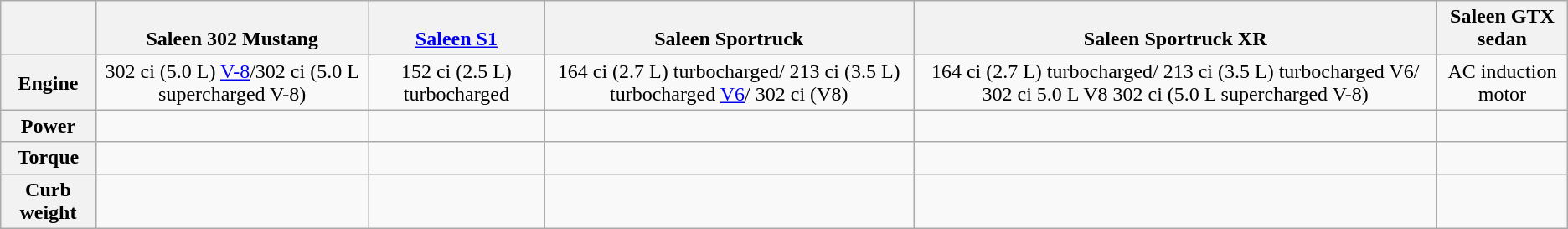<table class="wikitable" style="text-align: center;">
<tr style="vertical-align: bottom;">
<th></th>
<th>Saleen 302 Mustang</th>
<th><a href='#'>Saleen S1</a></th>
<th>Saleen Sportruck</th>
<th>Saleen Sportruck XR</th>
<th>Saleen GTX sedan</th>
</tr>
<tr>
<th>Engine</th>
<td>302 ci (5.0 L) <a href='#'>V-8</a>/302 ci (5.0 L supercharged V-8)</td>
<td>152 ci (2.5 L) turbocharged</td>
<td>164 ci (2.7 L) turbocharged/ 213 ci (3.5 L) turbocharged <a href='#'>V6</a>/ 302 ci (V8)</td>
<td>164 ci (2.7 L) turbocharged/ 213 ci (3.5 L) turbocharged V6/ 302 ci 5.0 L V8 302 ci (5.0 L supercharged V-8)</td>
<td>AC induction motor</td>
</tr>
<tr>
<th>Power</th>
<td></td>
<td></td>
<td></td>
<td></td>
<td></td>
</tr>
<tr>
<th>Torque</th>
<td></td>
<td></td>
<td></td>
<td></td>
<td></td>
</tr>
<tr>
<th>Curb weight</th>
<td></td>
<td></td>
<td></td>
<td></td>
<td></td>
</tr>
</table>
